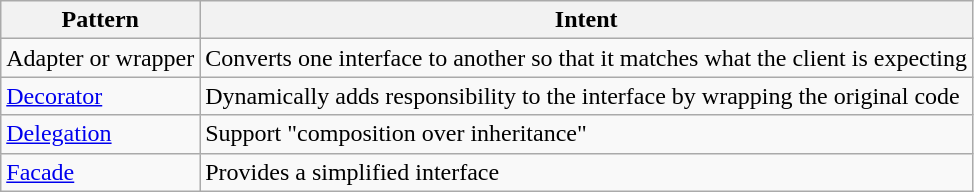<table class="wikitable">
<tr>
<th>Pattern</th>
<th>Intent</th>
</tr>
<tr>
<td>Adapter or wrapper</td>
<td>Converts one interface to another so that it matches what the client is expecting</td>
</tr>
<tr>
<td><a href='#'>Decorator</a></td>
<td>Dynamically adds responsibility to the interface by wrapping the original code</td>
</tr>
<tr>
<td><a href='#'>Delegation</a></td>
<td>Support "composition over inheritance"</td>
</tr>
<tr>
<td><a href='#'>Facade</a></td>
<td>Provides a simplified interface</td>
</tr>
</table>
